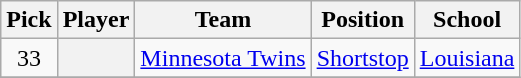<table class="wikitable sortable plainrowheaders" style="text-align:center; width=74%">
<tr>
<th scope="col">Pick</th>
<th scope="col">Player</th>
<th scope="col">Team</th>
<th scope="col">Position</th>
<th scope="col">School</th>
</tr>
<tr>
<td>33</td>
<th scope="row" style="text-align:center"></th>
<td><a href='#'>Minnesota Twins</a></td>
<td><a href='#'>Shortstop</a></td>
<td><a href='#'>Louisiana</a></td>
</tr>
<tr>
</tr>
</table>
